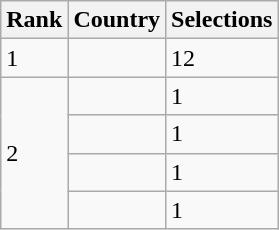<table class="wikitable">
<tr>
<th>Rank</th>
<th>Country</th>
<th>Selections</th>
</tr>
<tr>
<td>1</td>
<td></td>
<td>12</td>
</tr>
<tr>
<td rowspan="4">2</td>
<td></td>
<td>1</td>
</tr>
<tr>
<td></td>
<td>1</td>
</tr>
<tr>
<td></td>
<td>1</td>
</tr>
<tr>
<td></td>
<td>1</td>
</tr>
</table>
